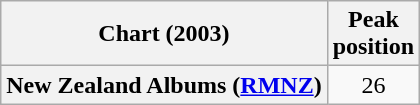<table class="wikitable sortable plainrowheaders" style="text-align:center">
<tr>
<th scope="col">Chart (2003)</th>
<th scope="col">Peak<br> position</th>
</tr>
<tr>
<th scope="row">New Zealand Albums (<a href='#'>RMNZ</a>)</th>
<td>26</td>
</tr>
</table>
